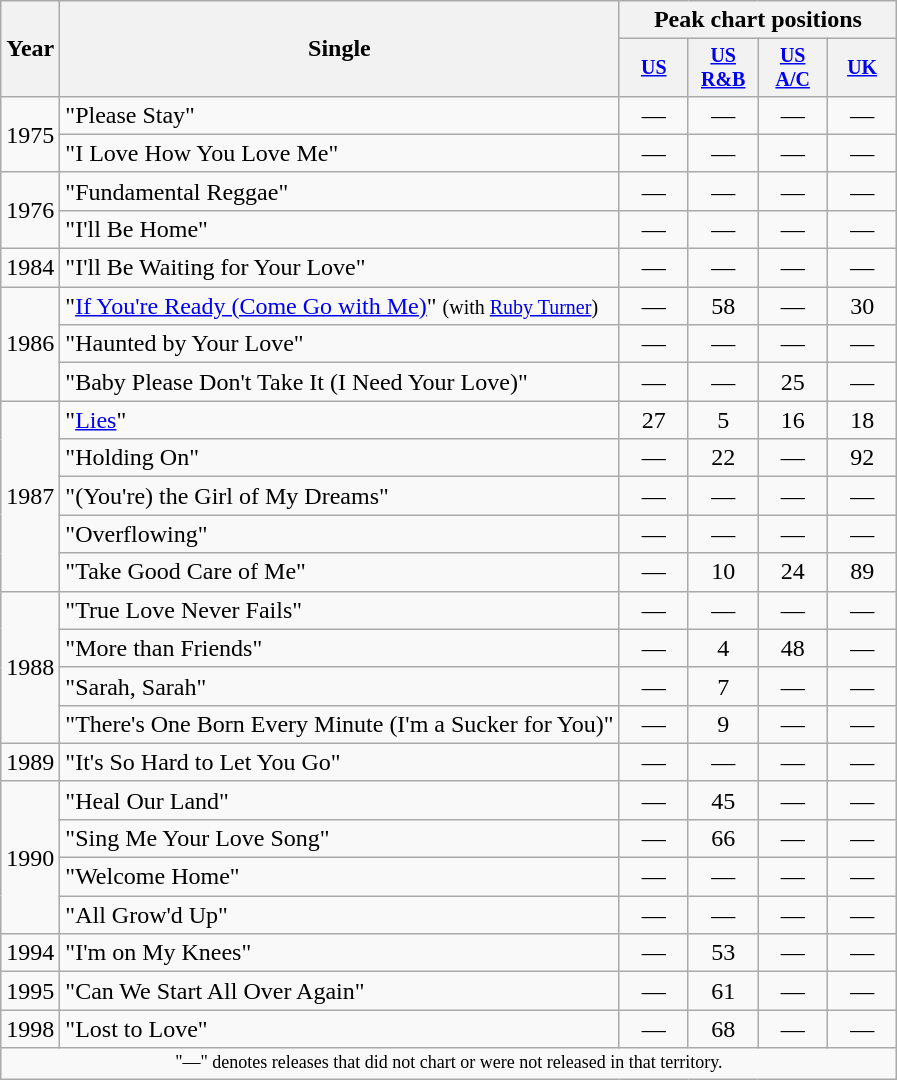<table class="wikitable">
<tr>
<th scope="col" rowspan="2">Year</th>
<th scope="col" rowspan="2">Single</th>
<th scope="col" colspan="4">Peak chart positions</th>
</tr>
<tr style="font-size:smaller;">
<th style="width:40px;"><a href='#'>US</a><br></th>
<th style="width:40px;"><a href='#'>US R&B</a><br></th>
<th style="width:40px;"><a href='#'>US A/C</a><br></th>
<th style="width:40px;"><a href='#'>UK</a><br></th>
</tr>
<tr>
<td rowspan="2">1975</td>
<td>"Please Stay"</td>
<td align=center>—</td>
<td align=center>—</td>
<td align=center>—</td>
<td align=center>―</td>
</tr>
<tr>
<td>"I Love How You Love Me"</td>
<td align=center>―</td>
<td align=center>—</td>
<td align=center>―</td>
<td align=center>―</td>
</tr>
<tr>
<td rowspan="2">1976</td>
<td>"Fundamental Reggae"</td>
<td align=center>―</td>
<td align=center>―</td>
<td align=center>—</td>
<td align=center>―</td>
</tr>
<tr>
<td>"I'll Be Home"</td>
<td align=center>―</td>
<td align=center>—</td>
<td align=center>―</td>
<td align=center>—</td>
</tr>
<tr>
<td rowspan="1">1984</td>
<td>"I'll Be Waiting for Your Love"</td>
<td align=center>―</td>
<td align=center>―</td>
<td align=center>―</td>
<td align=center>—</td>
</tr>
<tr>
<td rowspan="3">1986</td>
<td>"<a href='#'>If You're Ready (Come Go with Me)</a>" <small>(with <a href='#'>Ruby Turner</a>)</small></td>
<td align=center>―</td>
<td align=center>58</td>
<td align=center>―</td>
<td align=center>30</td>
</tr>
<tr>
<td>"Haunted by Your Love"</td>
<td align=center>―</td>
<td align=center>—</td>
<td align=center>―</td>
<td align=center>—</td>
</tr>
<tr>
<td>"Baby Please Don't Take It (I Need Your Love)"</td>
<td align=center>—</td>
<td align=center>—</td>
<td align=center>25</td>
<td align=center>―</td>
</tr>
<tr>
<td rowspan="5">1987</td>
<td>"<a href='#'>Lies</a>"</td>
<td align=center>27</td>
<td align=center>5</td>
<td align=center>16</td>
<td align=center>18</td>
</tr>
<tr>
<td>"Holding On"</td>
<td align=center>―</td>
<td align=center>22</td>
<td align=center>―</td>
<td align=center>92</td>
</tr>
<tr>
<td>"(You're) the Girl of My Dreams"</td>
<td align=center>―</td>
<td align=center>—</td>
<td align=center>―</td>
<td align=center>―</td>
</tr>
<tr>
<td>"Overflowing"</td>
<td align=center>―</td>
<td align=center>―</td>
<td align=center>―</td>
<td align=center>—</td>
</tr>
<tr>
<td>"Take Good Care of Me"</td>
<td align=center>―</td>
<td align=center>10</td>
<td align=center>24</td>
<td align=center>89</td>
</tr>
<tr>
<td rowspan="4">1988</td>
<td>"True Love Never Fails"</td>
<td align=center>―</td>
<td align=center>—</td>
<td align=center>—</td>
<td align=center>―</td>
</tr>
<tr>
<td>"More than Friends"</td>
<td align=center>―</td>
<td align=center>4</td>
<td align=center>48</td>
<td align=center>―</td>
</tr>
<tr>
<td>"Sarah, Sarah"</td>
<td align=center>―</td>
<td align=center>7</td>
<td align=center>—</td>
<td align=center>―</td>
</tr>
<tr>
<td>"There's One Born Every Minute (I'm a Sucker for You)"</td>
<td align=center>―</td>
<td align=center>9</td>
<td align=center>―</td>
<td align=center>―</td>
</tr>
<tr>
<td rowspan="1">1989</td>
<td>"It's So Hard to Let You Go"</td>
<td align=center>―</td>
<td align=center>—</td>
<td align=center>―</td>
<td align=center>―</td>
</tr>
<tr>
<td rowspan="4">1990</td>
<td>"Heal Our Land"</td>
<td align=center>―</td>
<td align=center>45</td>
<td align=center>―</td>
<td align=center>—</td>
</tr>
<tr>
<td>"Sing Me Your Love Song"</td>
<td align=center>―</td>
<td align=center>66</td>
<td align=center>―</td>
<td align=center>―</td>
</tr>
<tr>
<td>"Welcome Home"</td>
<td align=center>―</td>
<td align=center>―</td>
<td align=center>―</td>
<td align=center>—</td>
</tr>
<tr>
<td>"All Grow'd Up"</td>
<td align=center>―</td>
<td align=center>―</td>
<td align=center>―</td>
<td align=center>—</td>
</tr>
<tr>
<td rowspan="1">1994</td>
<td>"I'm on My Knees"</td>
<td align=center>―</td>
<td align=center>53</td>
<td align=center>―</td>
<td align=center>―</td>
</tr>
<tr>
<td rowspan="1">1995</td>
<td>"Can We Start All Over Again"</td>
<td align=center>―</td>
<td align=center>61</td>
<td align=center>—</td>
<td align=center>―</td>
</tr>
<tr>
<td rowspan="1">1998</td>
<td>"Lost to Love"</td>
<td align=center>―</td>
<td align=center>68</td>
<td align=center>―</td>
<td align=center>―</td>
</tr>
<tr>
<td colspan="6" style="text-align:center; font-size:9pt;">"—" denotes releases that did not chart or were not released in that territory.</td>
</tr>
</table>
